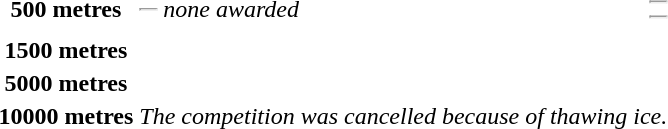<table>
<tr>
<th scope="row">500 metres<br></th>
<td><hr></td>
<td><em>none awarded</em></td>
<td><hr><hr></td>
</tr>
<tr>
<th scope="row">1500 metres<br></th>
<td></td>
<td></td>
<td></td>
</tr>
<tr>
<th scope="row">5000 metres<br></th>
<td></td>
<td></td>
<td></td>
</tr>
<tr>
<th scope="row">10000 metres<br></th>
<td colspan=3><em>The competition was cancelled because of thawing ice.</em></td>
</tr>
</table>
